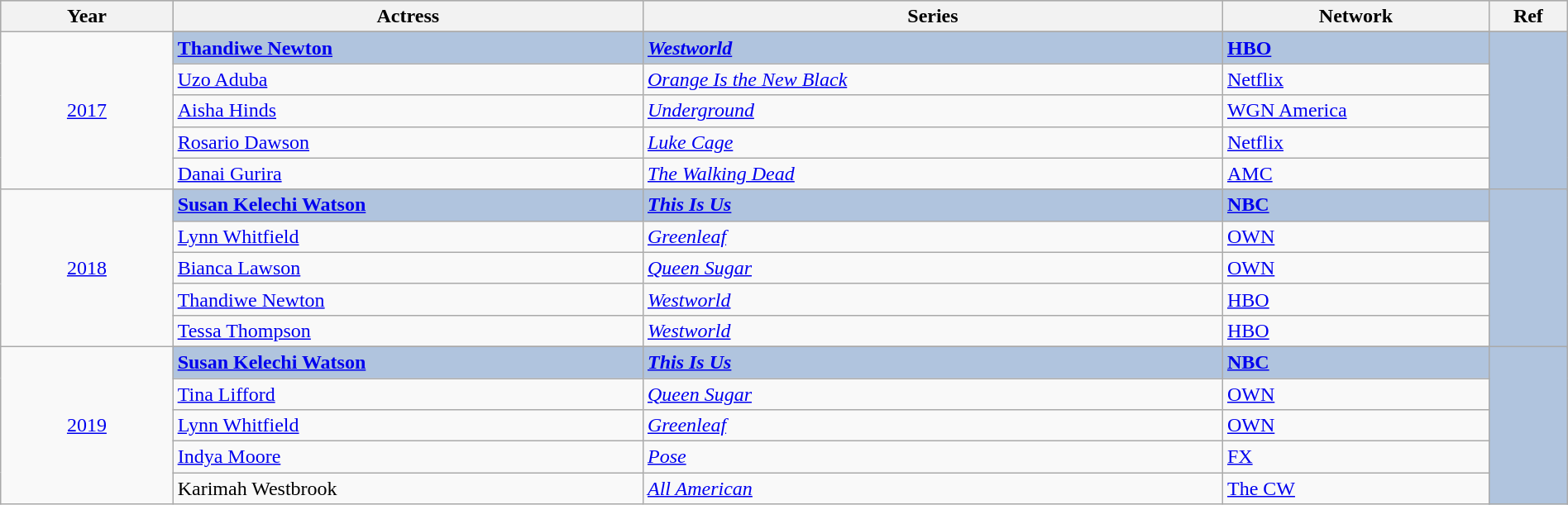<table class="wikitable" style="width:100%;">
<tr style="background:#bebebe;">
<th style="width:11%;">Year</th>
<th style="width:30%;">Actress</th>
<th style="width:37%;">Series</th>
<th style="width:17%;">Network</th>
<th style="width:5%;">Ref</th>
</tr>
<tr>
<td rowspan="6" align="center"><a href='#'>2017</a></td>
</tr>
<tr style="background:#B0C4DE">
<td><strong><a href='#'>Thandiwe Newton</a></strong></td>
<td><strong><em><a href='#'>Westworld</a></em></strong></td>
<td><strong><a href='#'>HBO</a></strong></td>
<td rowspan="6" align="center"></td>
</tr>
<tr>
<td><a href='#'>Uzo Aduba</a></td>
<td><em><a href='#'>Orange Is the New Black</a></em></td>
<td><a href='#'>Netflix</a></td>
</tr>
<tr>
<td><a href='#'>Aisha Hinds</a></td>
<td><em><a href='#'>Underground</a></em></td>
<td><a href='#'>WGN America</a></td>
</tr>
<tr>
<td><a href='#'>Rosario Dawson</a></td>
<td><em><a href='#'>Luke Cage</a></em></td>
<td><a href='#'>Netflix</a></td>
</tr>
<tr>
<td><a href='#'>Danai Gurira</a></td>
<td><em><a href='#'>The Walking Dead</a></em></td>
<td><a href='#'>AMC</a></td>
</tr>
<tr>
<td rowspan="6" align="center"><a href='#'>2018</a></td>
</tr>
<tr style="background:#B0C4DE">
<td><strong><a href='#'>Susan Kelechi Watson</a></strong></td>
<td><strong><em><a href='#'>This Is Us</a></em></strong></td>
<td><strong><a href='#'>NBC</a></strong></td>
<td rowspan="6" align="center"></td>
</tr>
<tr>
<td><a href='#'>Lynn Whitfield</a></td>
<td><em><a href='#'>Greenleaf</a></em></td>
<td><a href='#'>OWN</a></td>
</tr>
<tr>
<td><a href='#'>Bianca Lawson</a></td>
<td><em><a href='#'>Queen Sugar</a></em></td>
<td><a href='#'>OWN</a></td>
</tr>
<tr>
<td><a href='#'>Thandiwe Newton</a></td>
<td><em><a href='#'>Westworld</a></em></td>
<td><a href='#'>HBO</a></td>
</tr>
<tr>
<td><a href='#'>Tessa Thompson</a></td>
<td><em><a href='#'>Westworld</a></em></td>
<td><a href='#'>HBO</a></td>
</tr>
<tr>
<td rowspan="6" align="center"><a href='#'>2019</a></td>
</tr>
<tr style="background:#B0C4DE">
<td><strong><a href='#'>Susan Kelechi Watson</a></strong></td>
<td><strong><em><a href='#'>This Is Us</a></em></strong></td>
<td><strong><a href='#'>NBC</a></strong></td>
<td rowspan="6" align="center"></td>
</tr>
<tr>
<td><a href='#'>Tina Lifford</a></td>
<td><em><a href='#'>Queen Sugar</a></em></td>
<td><a href='#'>OWN</a></td>
</tr>
<tr>
<td><a href='#'>Lynn Whitfield</a></td>
<td><em><a href='#'>Greenleaf</a></em></td>
<td><a href='#'>OWN</a></td>
</tr>
<tr>
<td><a href='#'>Indya Moore</a></td>
<td><em><a href='#'>Pose</a></em></td>
<td><a href='#'>FX</a></td>
</tr>
<tr>
<td>Karimah Westbrook</td>
<td><em><a href='#'>All American</a></em></td>
<td><a href='#'>The CW</a></td>
</tr>
</table>
